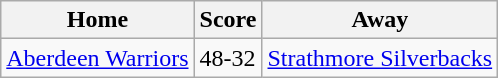<table class="wikitable">
<tr>
<th>Home</th>
<th>Score</th>
<th>Away</th>
</tr>
<tr>
<td><a href='#'>Aberdeen Warriors</a></td>
<td>48-32</td>
<td><a href='#'>Strathmore Silverbacks</a></td>
</tr>
</table>
